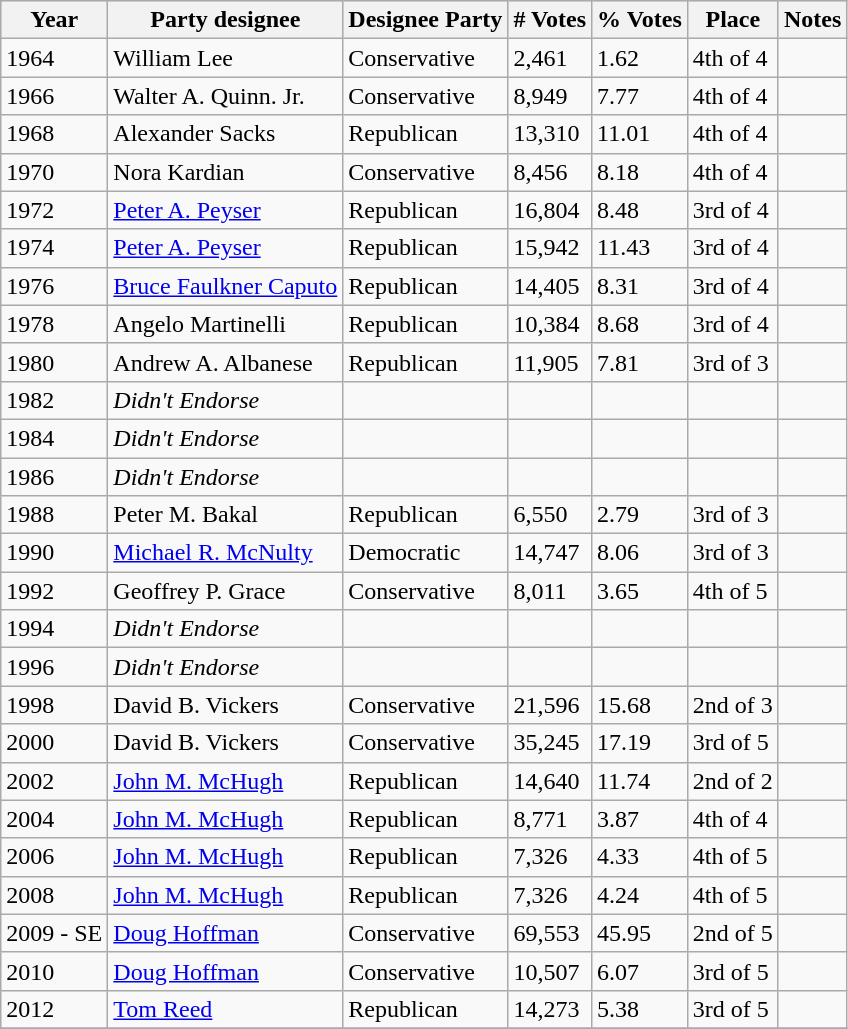<table class=wikitable>
<tr bgcolor=lightgrey>
<th>Year</th>
<th>Party designee</th>
<th>Designee Party</th>
<th># Votes</th>
<th>% Votes</th>
<th>Place</th>
<th>Notes</th>
</tr>
<tr>
<td>1964</td>
<td>William Lee</td>
<td>Conservative</td>
<td>2,461</td>
<td>1.62</td>
<td>4th of 4</td>
<td></td>
</tr>
<tr>
<td>1966</td>
<td>Walter A. Quinn. Jr.</td>
<td>Conservative</td>
<td>8,949</td>
<td>7.77</td>
<td>4th of 4</td>
<td></td>
</tr>
<tr>
<td>1968</td>
<td>Alexander Sacks</td>
<td>Republican</td>
<td>13,310</td>
<td>11.01</td>
<td>4th of 4</td>
<td></td>
</tr>
<tr>
<td>1970</td>
<td>Nora Kardian</td>
<td>Conservative</td>
<td>8,456</td>
<td>8.18</td>
<td>4th of 4</td>
<td></td>
</tr>
<tr>
<td>1972</td>
<td><a href='#'>Peter A. Peyser</a></td>
<td>Republican</td>
<td>16,804</td>
<td>8.48</td>
<td>3rd of 4</td>
<td></td>
</tr>
<tr>
<td>1974</td>
<td><a href='#'>Peter A. Peyser</a></td>
<td>Republican</td>
<td>15,942</td>
<td>11.43</td>
<td>3rd of 4</td>
<td></td>
</tr>
<tr>
<td>1976</td>
<td><a href='#'>Bruce Faulkner Caputo</a></td>
<td>Republican</td>
<td>14,405</td>
<td>8.31</td>
<td>3rd of 4</td>
<td></td>
</tr>
<tr>
<td>1978</td>
<td>Angelo Martinelli</td>
<td>Republican</td>
<td>10,384</td>
<td>8.68</td>
<td>3rd of 4</td>
<td></td>
</tr>
<tr>
<td>1980</td>
<td>Andrew A. Albanese</td>
<td>Republican</td>
<td>11,905</td>
<td>7.81</td>
<td>3rd of 3</td>
<td></td>
</tr>
<tr>
<td>1982</td>
<td><em>Didn't Endorse</em></td>
<td></td>
<td></td>
<td></td>
<td></td>
<td></td>
</tr>
<tr>
<td>1984</td>
<td><em>Didn't Endorse</em></td>
<td></td>
<td></td>
<td></td>
<td></td>
<td></td>
</tr>
<tr>
<td>1986</td>
<td><em>Didn't Endorse</em></td>
<td></td>
<td></td>
<td></td>
<td></td>
<td></td>
</tr>
<tr>
<td>1988</td>
<td>Peter M. Bakal</td>
<td>Republican</td>
<td>6,550</td>
<td>2.79</td>
<td>3rd of 3</td>
<td></td>
</tr>
<tr>
<td>1990</td>
<td><a href='#'>Michael R. McNulty</a></td>
<td>Democratic</td>
<td>14,747</td>
<td>8.06</td>
<td>3rd of 3</td>
<td></td>
</tr>
<tr>
<td>1992</td>
<td>Geoffrey P. Grace</td>
<td>Conservative</td>
<td>8,011</td>
<td>3.65</td>
<td>4th of 5</td>
<td></td>
</tr>
<tr>
<td>1994</td>
<td><em>Didn't Endorse</em></td>
<td></td>
<td></td>
<td></td>
<td></td>
<td></td>
</tr>
<tr>
<td>1996</td>
<td><em>Didn't Endorse</em></td>
<td></td>
<td></td>
<td></td>
<td></td>
<td></td>
</tr>
<tr>
<td>1998</td>
<td>David B. Vickers</td>
<td>Conservative</td>
<td>21,596</td>
<td>15.68</td>
<td>2nd of 3</td>
<td></td>
</tr>
<tr>
<td>2000</td>
<td>David B. Vickers</td>
<td>Conservative</td>
<td>35,245</td>
<td>17.19</td>
<td>3rd of 5</td>
<td></td>
</tr>
<tr>
<td>2002</td>
<td><a href='#'>John M. McHugh</a></td>
<td>Republican</td>
<td>14,640</td>
<td>11.74</td>
<td>2nd of 2</td>
<td></td>
</tr>
<tr>
<td>2004</td>
<td><a href='#'>John M. McHugh</a></td>
<td>Republican</td>
<td>8,771</td>
<td>3.87</td>
<td>4th of 4</td>
<td></td>
</tr>
<tr>
<td>2006</td>
<td><a href='#'>John M. McHugh</a></td>
<td>Republican</td>
<td>7,326</td>
<td>4.33</td>
<td>4th of 5</td>
<td></td>
</tr>
<tr>
<td>2008</td>
<td><a href='#'>John M. McHugh</a></td>
<td>Republican</td>
<td>7,326</td>
<td>4.24</td>
<td>4th of 5</td>
<td></td>
</tr>
<tr>
<td>2009 - SE</td>
<td><a href='#'>Doug Hoffman</a></td>
<td>Conservative</td>
<td>69,553</td>
<td>45.95</td>
<td>2nd of 5</td>
<td></td>
</tr>
<tr>
<td>2010</td>
<td><a href='#'>Doug Hoffman</a></td>
<td>Conservative</td>
<td>10,507</td>
<td>6.07</td>
<td>3rd of 5</td>
<td></td>
</tr>
<tr>
<td>2012</td>
<td><a href='#'>Tom Reed</a></td>
<td>Republican</td>
<td>14,273</td>
<td>5.38</td>
<td>3rd of 5</td>
<td></td>
</tr>
<tr>
</tr>
</table>
